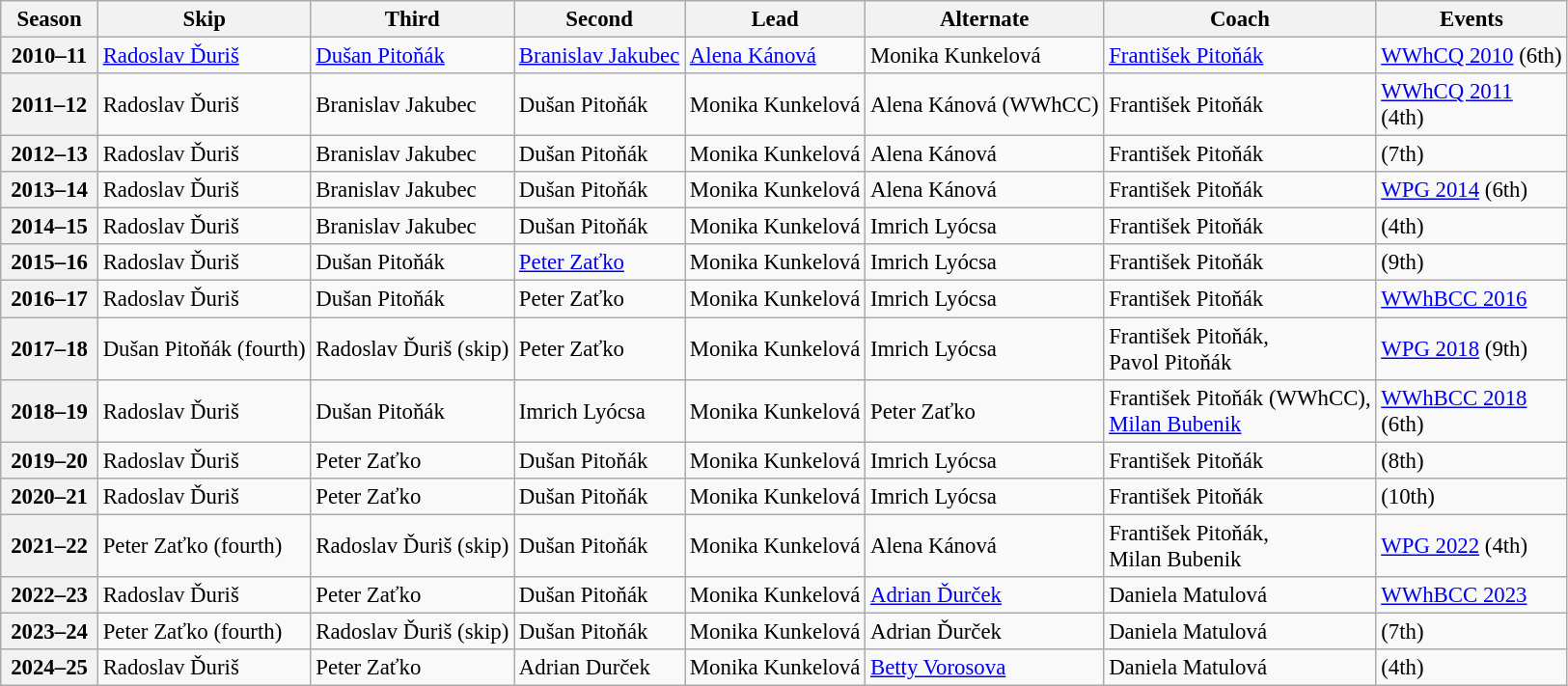<table class="wikitable" style=font-size:95%>
<tr>
<th scope="col" width=60>Season</th>
<th scope="col">Skip</th>
<th scope="col">Third</th>
<th scope="col">Second</th>
<th scope="col">Lead</th>
<th scope="col">Alternate</th>
<th scope="col">Coach</th>
<th scope="col">Events</th>
</tr>
<tr>
<th scope="row">2010–11</th>
<td><a href='#'>Radoslav Ďuriš</a></td>
<td><a href='#'>Dušan Pitoňák</a></td>
<td><a href='#'>Branislav Jakubec</a></td>
<td><a href='#'>Alena Kánová</a></td>
<td>Monika Kunkelová</td>
<td><a href='#'>František Pitoňák</a></td>
<td><a href='#'>WWhCQ 2010</a> (6th)</td>
</tr>
<tr>
<th scope="row">2011–12</th>
<td>Radoslav Ďuriš</td>
<td>Branislav Jakubec</td>
<td>Dušan Pitoňák</td>
<td>Monika Kunkelová</td>
<td>Alena Kánová (WWhCC)</td>
<td>František Pitoňák</td>
<td><a href='#'>WWhCQ 2011</a> <br> (4th)</td>
</tr>
<tr>
<th scope="row">2012–13</th>
<td>Radoslav Ďuriš</td>
<td>Branislav Jakubec</td>
<td>Dušan Pitoňák</td>
<td>Monika Kunkelová</td>
<td>Alena Kánová</td>
<td>František Pitoňák</td>
<td> (7th)</td>
</tr>
<tr>
<th scope="row">2013–14</th>
<td>Radoslav Ďuriš</td>
<td>Branislav Jakubec</td>
<td>Dušan Pitoňák</td>
<td>Monika Kunkelová</td>
<td>Alena Kánová</td>
<td>František Pitoňák</td>
<td><a href='#'>WPG 2014</a> (6th)</td>
</tr>
<tr>
<th scope="row">2014–15</th>
<td>Radoslav Ďuriš</td>
<td>Branislav Jakubec</td>
<td>Dušan Pitoňák</td>
<td>Monika Kunkelová</td>
<td>Imrich Lyócsa</td>
<td>František Pitoňák</td>
<td> (4th)</td>
</tr>
<tr>
<th scope="row">2015–16</th>
<td>Radoslav Ďuriš</td>
<td>Dušan Pitoňák</td>
<td><a href='#'>Peter Zaťko</a></td>
<td>Monika Kunkelová</td>
<td>Imrich Lyócsa</td>
<td>František Pitoňák</td>
<td> (9th)</td>
</tr>
<tr>
<th scope="row">2016–17</th>
<td>Radoslav Ďuriš</td>
<td>Dušan Pitoňák</td>
<td>Peter Zaťko</td>
<td>Monika Kunkelová</td>
<td>Imrich Lyócsa</td>
<td>František Pitoňák</td>
<td><a href='#'>WWhBCC 2016</a> </td>
</tr>
<tr>
<th scope="row">2017–18</th>
<td>Dušan Pitoňák (fourth)</td>
<td>Radoslav Ďuriš (skip)</td>
<td>Peter Zaťko</td>
<td>Monika Kunkelová</td>
<td>Imrich Lyócsa</td>
<td>František Pitoňák,<br>Pavol Pitoňák</td>
<td><a href='#'>WPG 2018</a> (9th)</td>
</tr>
<tr>
<th scope="row">2018–19</th>
<td>Radoslav Ďuriš</td>
<td>Dušan Pitoňák</td>
<td>Imrich Lyócsa</td>
<td>Monika Kunkelová</td>
<td>Peter Zaťko</td>
<td>František Pitoňák (WWhCC),<br><a href='#'>Milan Bubenik</a></td>
<td><a href='#'>WWhBCC 2018</a> <br> (6th)</td>
</tr>
<tr>
<th scope="row">2019–20</th>
<td>Radoslav Ďuriš</td>
<td>Peter Zaťko</td>
<td>Dušan Pitoňák</td>
<td>Monika Kunkelová</td>
<td>Imrich Lyócsa</td>
<td>František Pitoňák</td>
<td> (8th)</td>
</tr>
<tr>
<th scope="row">2020–21</th>
<td>Radoslav Ďuriš</td>
<td>Peter Zaťko</td>
<td>Dušan Pitoňák</td>
<td>Monika Kunkelová</td>
<td>Imrich Lyócsa</td>
<td>František Pitoňák</td>
<td> (10th)</td>
</tr>
<tr>
<th scope="row">2021–22</th>
<td>Peter Zaťko (fourth)</td>
<td>Radoslav Ďuriš (skip)</td>
<td>Dušan Pitoňák</td>
<td>Monika Kunkelová</td>
<td>Alena Kánová</td>
<td>František Pitoňák,<br>Milan Bubenik</td>
<td><a href='#'>WPG 2022</a> (4th)</td>
</tr>
<tr>
<th scope="row">2022–23</th>
<td>Radoslav Ďuriš</td>
<td>Peter Zaťko</td>
<td>Dušan Pitoňák</td>
<td>Monika Kunkelová</td>
<td><a href='#'>Adrian Ďurček</a></td>
<td>Daniela Matulová</td>
<td><a href='#'>WWhBCC 2023</a> </td>
</tr>
<tr>
<th scope="row">2023–24</th>
<td>Peter Zaťko (fourth)</td>
<td>Radoslav Ďuriš (skip)</td>
<td>Dušan Pitoňák</td>
<td>Monika Kunkelová</td>
<td>Adrian Ďurček</td>
<td>Daniela Matulová</td>
<td> (7th)</td>
</tr>
<tr>
<th scope="row">2024–25</th>
<td>Radoslav Ďuriš</td>
<td>Peter Zaťko</td>
<td>Adrian Durček</td>
<td>Monika Kunkelová</td>
<td><a href='#'>Betty Vorosova</a></td>
<td>Daniela Matulová</td>
<td> (4th)</td>
</tr>
</table>
